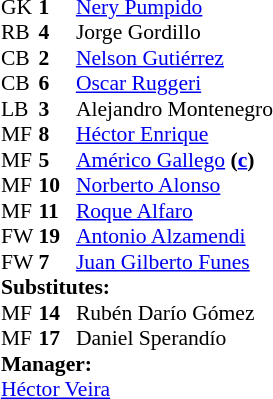<table style="font-size:90%; margin:0.2em auto;" cellspacing="0" cellpadding="0">
<tr>
<th width="25"></th>
<th width="25"></th>
</tr>
<tr>
<td>GK</td>
<td><strong>1</strong></td>
<td> <a href='#'>Nery Pumpido</a></td>
</tr>
<tr>
<td>RB</td>
<td><strong>4</strong></td>
<td> Jorge Gordillo</td>
</tr>
<tr>
<td>CB</td>
<td><strong>2</strong></td>
<td> <a href='#'>Nelson Gutiérrez</a></td>
</tr>
<tr>
<td>CB</td>
<td><strong>6</strong></td>
<td> <a href='#'>Oscar Ruggeri</a></td>
<td></td>
</tr>
<tr>
<td>LB</td>
<td><strong>3</strong></td>
<td> Alejandro Montenegro</td>
<td></td>
</tr>
<tr>
<td>MF</td>
<td><strong>8</strong></td>
<td> <a href='#'>Héctor Enrique</a></td>
</tr>
<tr>
<td>MF</td>
<td><strong>5</strong></td>
<td> <a href='#'>Américo Gallego</a> <strong>(<a href='#'>c</a>)</strong></td>
<td></td>
</tr>
<tr>
<td>MF</td>
<td><strong>10</strong></td>
<td> <a href='#'>Norberto Alonso</a></td>
</tr>
<tr>
<td>MF</td>
<td><strong>11</strong></td>
<td> <a href='#'>Roque Alfaro</a></td>
<td></td>
<td></td>
</tr>
<tr>
<td>FW</td>
<td><strong>19</strong></td>
<td> <a href='#'>Antonio Alzamendi</a></td>
<td></td>
<td></td>
</tr>
<tr>
<td>FW</td>
<td><strong>7</strong></td>
<td> <a href='#'>Juan Gilberto Funes</a></td>
<td></td>
</tr>
<tr>
<td colspan=3><strong>Substitutes:</strong></td>
</tr>
<tr>
<td>MF</td>
<td><strong>14</strong></td>
<td> Rubén Darío Gómez</td>
<td></td>
<td></td>
</tr>
<tr>
<td>MF</td>
<td><strong>17</strong></td>
<td> Daniel Sperandío</td>
<td></td>
<td></td>
</tr>
<tr>
<td colspan=3><strong>Manager:</strong></td>
</tr>
<tr>
<td colspan=4> <a href='#'>Héctor Veira</a></td>
</tr>
</table>
